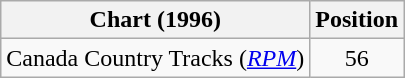<table class="wikitable sortable">
<tr>
<th scope="col">Chart (1996)</th>
<th scope="col">Position</th>
</tr>
<tr>
<td>Canada Country Tracks (<em><a href='#'>RPM</a></em>)</td>
<td align="center">56</td>
</tr>
</table>
